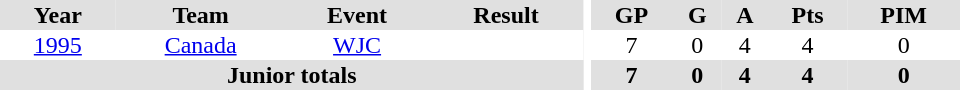<table border="0" cellpadding="1" cellspacing="0" ID="Table3" style="text-align:center; width:40em">
<tr ALIGN="center" bgcolor="#e0e0e0">
<th>Year</th>
<th>Team</th>
<th>Event</th>
<th>Result</th>
<th rowspan="99" bgcolor="#ffffff"></th>
<th>GP</th>
<th>G</th>
<th>A</th>
<th>Pts</th>
<th>PIM</th>
</tr>
<tr>
<td><a href='#'>1995</a></td>
<td><a href='#'>Canada</a></td>
<td><a href='#'>WJC</a></td>
<td></td>
<td>7</td>
<td>0</td>
<td>4</td>
<td>4</td>
<td>0</td>
</tr>
<tr bgcolor="#e0e0e0">
<th colspan="4">Junior totals</th>
<th>7</th>
<th>0</th>
<th>4</th>
<th>4</th>
<th>0</th>
</tr>
</table>
